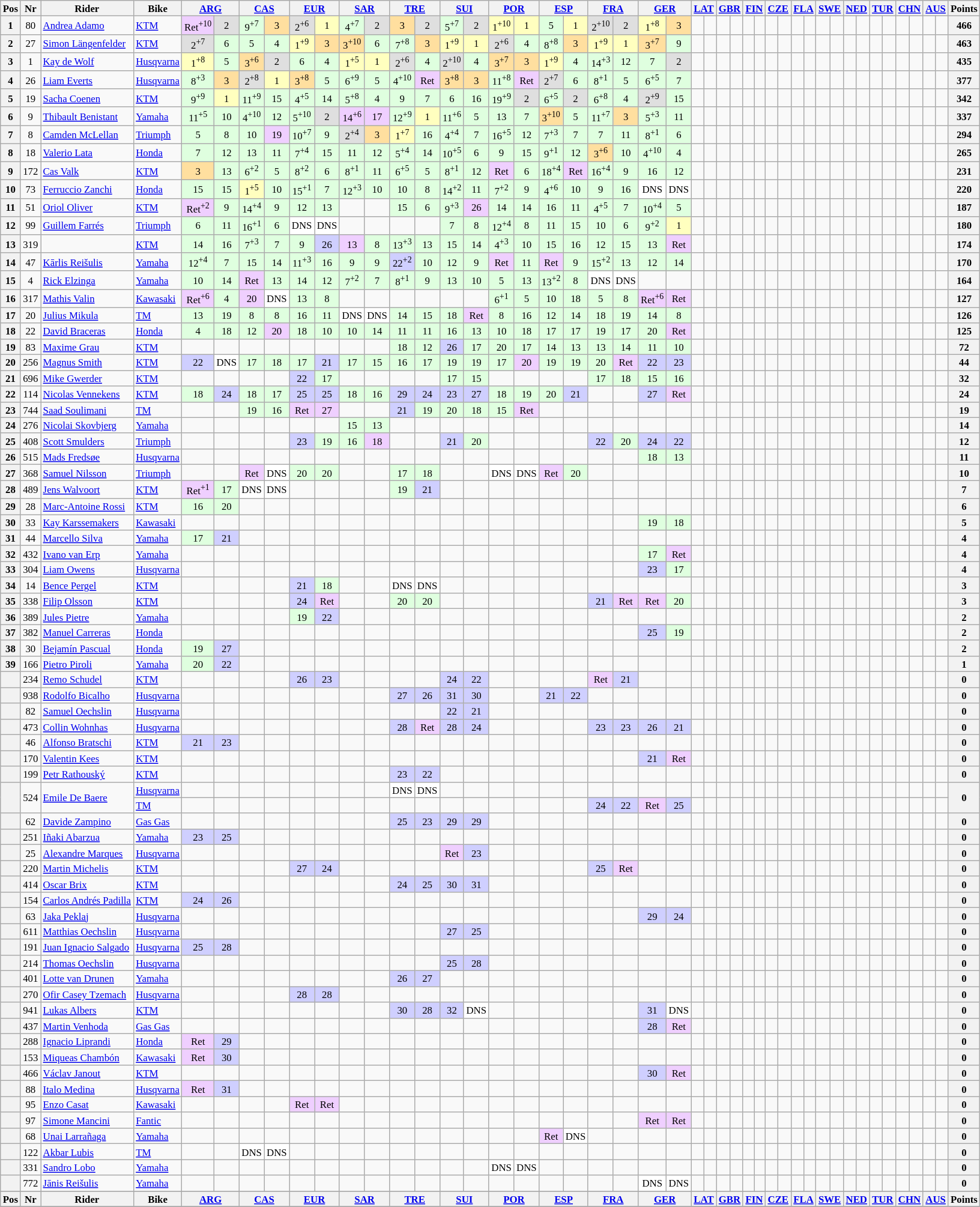<table class="wikitable" style="font-size: 70%; text-align:center">
<tr valign="top">
<th valign="middle">Pos</th>
<th valign="middle">Nr</th>
<th valign="middle">Rider</th>
<th valign="middle">Bike</th>
<th colspan=2><a href='#'>ARG</a><br></th>
<th colspan=2><a href='#'>CAS</a><br></th>
<th colspan=2><a href='#'>EUR</a><br></th>
<th colspan=2><a href='#'>SAR</a><br></th>
<th colspan=2><a href='#'>TRE</a><br></th>
<th colspan=2><a href='#'>SUI</a><br></th>
<th colspan=2><a href='#'>POR</a><br></th>
<th colspan=2><a href='#'>ESP</a><br></th>
<th colspan=2><a href='#'>FRA</a><br></th>
<th colspan=2><a href='#'>GER</a><br></th>
<th colspan=2><a href='#'>LAT</a><br></th>
<th colspan=2><a href='#'>GBR</a><br></th>
<th colspan=2><a href='#'>FIN</a><br></th>
<th colspan=2><a href='#'>CZE</a><br></th>
<th colspan=2><a href='#'>FLA</a><br></th>
<th colspan=2><a href='#'>SWE</a><br></th>
<th colspan=2><a href='#'>NED</a><br></th>
<th colspan=2><a href='#'>TUR</a><br></th>
<th colspan=2><a href='#'>CHN</a><br></th>
<th colspan=2><a href='#'>AUS</a><br></th>
<th valign="middle">Points</th>
</tr>
<tr>
<th>1</th>
<td>80</td>
<td align=left> <a href='#'>Andrea Adamo</a></td>
<td align=left><a href='#'>KTM</a></td>
<td style="background:#efcfff;">Ret<sup>+10</sup></td>
<td style="background:#dfdfdf;">2</td>
<td style="background:#dfffdf;">9<sup>+7</sup></td>
<td style="background:#ffdf9f;">3</td>
<td style="background:#dfdfdf;">2<sup>+6</sup></td>
<td style="background:#ffffbf;">1</td>
<td style="background:#dfffdf;">4<sup>+7</sup></td>
<td style="background:#dfdfdf;">2</td>
<td style="background:#ffdf9f;">3</td>
<td style="background:#dfdfdf;">2</td>
<td style="background:#dfffdf;">5<sup>+7</sup></td>
<td style="background:#dfdfdf;">2</td>
<td style="background:#ffffbf;">1<sup>+10</sup></td>
<td style="background:#ffffbf;">1</td>
<td style="background:#dfffdf;">5</td>
<td style="background:#ffffbf;">1</td>
<td style="background:#dfdfdf;">2<sup>+10</sup></td>
<td style="background:#dfdfdf;">2</td>
<td style="background:#ffffbf;">1<sup>+8</sup></td>
<td style="background:#ffdf9f;">3</td>
<td></td>
<td></td>
<td></td>
<td></td>
<td></td>
<td></td>
<td></td>
<td></td>
<td></td>
<td></td>
<td></td>
<td></td>
<td></td>
<td></td>
<td></td>
<td></td>
<td></td>
<td></td>
<td></td>
<td></td>
<th>466</th>
</tr>
<tr>
<th>2</th>
<td>27</td>
<td align=left> <a href='#'>Simon Längenfelder</a></td>
<td align=left><a href='#'>KTM</a></td>
<td style="background:#dfdfdf;">2<sup>+7</sup></td>
<td style="background:#dfffdf;">6</td>
<td style="background:#dfffdf;">5</td>
<td style="background:#dfffdf;">4</td>
<td style="background:#ffffbf;">1<sup>+9</sup></td>
<td style="background:#ffdf9f;">3</td>
<td style="background:#ffdf9f;">3<sup>+10</sup></td>
<td style="background:#dfffdf;">6</td>
<td style="background:#dfffdf;">7<sup>+8</sup></td>
<td style="background:#ffdf9f;">3</td>
<td style="background:#ffffbf;">1<sup>+9</sup></td>
<td style="background:#ffffbf;">1</td>
<td style="background:#dfdfdf;">2<sup>+6</sup></td>
<td style="background:#dfffdf;">4</td>
<td style="background:#dfffdf;">8<sup>+8</sup></td>
<td style="background:#ffdf9f;">3</td>
<td style="background:#ffffbf;">1<sup>+9</sup></td>
<td style="background:#ffffbf;">1</td>
<td style="background:#ffdf9f;">3<sup>+7</sup></td>
<td style="background:#dfffdf;">9</td>
<td></td>
<td></td>
<td></td>
<td></td>
<td></td>
<td></td>
<td></td>
<td></td>
<td></td>
<td></td>
<td></td>
<td></td>
<td></td>
<td></td>
<td></td>
<td></td>
<td></td>
<td></td>
<td></td>
<td></td>
<th>463</th>
</tr>
<tr>
<th>3</th>
<td>1</td>
<td align=left> <a href='#'>Kay de Wolf</a></td>
<td align=left><a href='#'>Husqvarna</a></td>
<td style="background:#ffffbf;">1<sup>+8</sup></td>
<td style="background:#dfffdf;">5</td>
<td style="background:#ffdf9f;">3<sup>+6</sup></td>
<td style="background:#dfdfdf;">2</td>
<td style="background:#dfffdf;">6</td>
<td style="background:#dfffdf;">4</td>
<td style="background:#ffffbf;">1<sup>+5</sup></td>
<td style="background:#ffffbf;">1</td>
<td style="background:#dfdfdf;">2<sup>+6</sup></td>
<td style="background:#dfffdf;">4</td>
<td style="background:#dfdfdf;">2<sup>+10</sup></td>
<td style="background:#dfffdf;">4</td>
<td style="background:#ffdf9f;">3<sup>+7</sup></td>
<td style="background:#ffdf9f;">3</td>
<td style="background:#ffffbf;">1<sup>+9</sup></td>
<td style="background:#dfffdf;">4</td>
<td style="background:#dfffdf;">14<sup>+3</sup></td>
<td style="background:#dfffdf;">12</td>
<td style="background:#dfffdf;">7</td>
<td style="background:#dfdfdf;">2</td>
<td></td>
<td></td>
<td></td>
<td></td>
<td></td>
<td></td>
<td></td>
<td></td>
<td></td>
<td></td>
<td></td>
<td></td>
<td></td>
<td></td>
<td></td>
<td></td>
<td></td>
<td></td>
<td></td>
<td></td>
<th>435</th>
</tr>
<tr>
<th>4</th>
<td>26</td>
<td align=left> <a href='#'>Liam Everts</a></td>
<td align=left><a href='#'>Husqvarna</a></td>
<td style="background:#dfffdf;">8<sup>+3</sup></td>
<td style="background:#ffdf9f;">3</td>
<td style="background:#dfdfdf;">2<sup>+8</sup></td>
<td style="background:#ffffbf;">1</td>
<td style="background:#ffdf9f;">3<sup>+8</sup></td>
<td style="background:#dfffdf;">5</td>
<td style="background:#dfffdf;">6<sup>+9</sup></td>
<td style="background:#dfffdf;">5</td>
<td style="background:#dfffdf;">4<sup>+10</sup></td>
<td style="background:#efcfff;">Ret</td>
<td style="background:#ffdf9f;">3<sup>+8</sup></td>
<td style="background:#ffdf9f;">3</td>
<td style="background:#dfffdf;">11<sup>+8</sup></td>
<td style="background:#efcfff;">Ret</td>
<td style="background:#dfdfdf;">2<sup>+7</sup></td>
<td style="background:#dfffdf;">6</td>
<td style="background:#dfffdf;">8<sup>+1</sup></td>
<td style="background:#dfffdf;">5</td>
<td style="background:#dfffdf;">6<sup>+5</sup></td>
<td style="background:#dfffdf;">7</td>
<td></td>
<td></td>
<td></td>
<td></td>
<td></td>
<td></td>
<td></td>
<td></td>
<td></td>
<td></td>
<td></td>
<td></td>
<td></td>
<td></td>
<td></td>
<td></td>
<td></td>
<td></td>
<td></td>
<td></td>
<th>377</th>
</tr>
<tr>
<th>5</th>
<td>19</td>
<td align=left> <a href='#'>Sacha Coenen</a></td>
<td align=left><a href='#'>KTM</a></td>
<td style="background:#dfffdf;">9<sup>+9</sup></td>
<td style="background:#ffffbf;">1</td>
<td style="background:#dfffdf;">11<sup>+9</sup></td>
<td style="background:#dfffdf;">15</td>
<td style="background:#dfffdf;">4<sup>+5</sup></td>
<td style="background:#dfffdf;">14</td>
<td style="background:#dfffdf;">5<sup>+8</sup></td>
<td style="background:#dfffdf;">4</td>
<td style="background:#dfffdf;">9</td>
<td style="background:#dfffdf;">7</td>
<td style="background:#dfffdf;">6</td>
<td style="background:#dfffdf;">16</td>
<td style="background:#dfffdf;">19<sup>+9</sup></td>
<td style="background:#dfdfdf;">2</td>
<td style="background:#dfffdf;">6<sup>+5</sup></td>
<td style="background:#dfdfdf;">2</td>
<td style="background:#dfffdf;">6<sup>+8</sup></td>
<td style="background:#dfffdf;">4</td>
<td style="background:#dfdfdf;">2<sup>+9</sup></td>
<td style="background:#dfffdf;">15</td>
<td></td>
<td></td>
<td></td>
<td></td>
<td></td>
<td></td>
<td></td>
<td></td>
<td></td>
<td></td>
<td></td>
<td></td>
<td></td>
<td></td>
<td></td>
<td></td>
<td></td>
<td></td>
<td></td>
<td></td>
<th>342</th>
</tr>
<tr>
<th>6</th>
<td>9</td>
<td align=left> <a href='#'>Thibault Benistant</a></td>
<td align=left><a href='#'>Yamaha</a></td>
<td style="background:#dfffdf;">11<sup>+5</sup></td>
<td style="background:#dfffdf;">10</td>
<td style="background:#dfffdf;">4<sup>+10</sup></td>
<td style="background:#dfffdf;">12</td>
<td style="background:#dfffdf;">5<sup>+10</sup></td>
<td style="background:#dfdfdf;">2</td>
<td style="background:#efcfff;">14<sup>+6</sup></td>
<td style="background:#efcfff;">17</td>
<td style="background:#dfffdf;">12<sup>+9</sup></td>
<td style="background:#ffffbf;">1</td>
<td style="background:#dfffdf;">11<sup>+6</sup></td>
<td style="background:#dfffdf;">5</td>
<td style="background:#dfffdf;">13</td>
<td style="background:#dfffdf;">7</td>
<td style="background:#ffdf9f;">3<sup>+10</sup></td>
<td style="background:#dfffdf;">5</td>
<td style="background:#dfffdf;">11<sup>+7</sup></td>
<td style="background:#ffdf9f;">3</td>
<td style="background:#dfffdf;">5<sup>+3</sup></td>
<td style="background:#dfffdf;">11</td>
<td></td>
<td></td>
<td></td>
<td></td>
<td></td>
<td></td>
<td></td>
<td></td>
<td></td>
<td></td>
<td></td>
<td></td>
<td></td>
<td></td>
<td></td>
<td></td>
<td></td>
<td></td>
<td></td>
<td></td>
<th>337</th>
</tr>
<tr>
<th>7</th>
<td>8</td>
<td align=left> <a href='#'>Camden McLellan</a></td>
<td align=left><a href='#'>Triumph</a></td>
<td style="background:#dfffdf;">5</td>
<td style="background:#dfffdf;">8</td>
<td style="background:#dfffdf;">10</td>
<td style="background:#efcfff;">19</td>
<td style="background:#dfffdf;">10<sup>+7</sup></td>
<td style="background:#dfffdf;">9</td>
<td style="background:#dfdfdf;">2<sup>+4</sup></td>
<td style="background:#ffdf9f;">3</td>
<td style="background:#ffffbf;">1<sup>+7</sup></td>
<td style="background:#dfffdf;">16</td>
<td style="background:#dfffdf;">4<sup>+4</sup></td>
<td style="background:#dfffdf;">7</td>
<td style="background:#dfffdf;">16<sup>+5</sup></td>
<td style="background:#dfffdf;">12</td>
<td style="background:#dfffdf;">7<sup>+3</sup></td>
<td style="background:#dfffdf;">7</td>
<td style="background:#dfffdf;">7</td>
<td style="background:#dfffdf;">11</td>
<td style="background:#dfffdf;">8<sup>+1</sup></td>
<td style="background:#dfffdf;">6</td>
<td></td>
<td></td>
<td></td>
<td></td>
<td></td>
<td></td>
<td></td>
<td></td>
<td></td>
<td></td>
<td></td>
<td></td>
<td></td>
<td></td>
<td></td>
<td></td>
<td></td>
<td></td>
<td></td>
<td></td>
<th>294</th>
</tr>
<tr>
<th>8</th>
<td>18</td>
<td align=left> <a href='#'>Valerio Lata</a></td>
<td align=left><a href='#'>Honda</a></td>
<td style="background:#dfffdf;">7</td>
<td style="background:#dfffdf;">12</td>
<td style="background:#dfffdf;">13</td>
<td style="background:#dfffdf;">11</td>
<td style="background:#dfffdf;">7<sup>+4</sup></td>
<td style="background:#dfffdf;">15</td>
<td style="background:#dfffdf;">11</td>
<td style="background:#dfffdf;">12</td>
<td style="background:#dfffdf;">5<sup>+4</sup></td>
<td style="background:#dfffdf;">14</td>
<td style="background:#dfffdf;">10<sup>+5</sup></td>
<td style="background:#dfffdf;">6</td>
<td style="background:#dfffdf;">9</td>
<td style="background:#dfffdf;">15</td>
<td style="background:#dfffdf;">9<sup>+1</sup></td>
<td style="background:#dfffdf;">12</td>
<td style="background:#ffdf9f;">3<sup>+6</sup></td>
<td style="background:#dfffdf;">10</td>
<td style="background:#dfffdf;">4<sup>+10</sup></td>
<td style="background:#dfffdf;">4</td>
<td></td>
<td></td>
<td></td>
<td></td>
<td></td>
<td></td>
<td></td>
<td></td>
<td></td>
<td></td>
<td></td>
<td></td>
<td></td>
<td></td>
<td></td>
<td></td>
<td></td>
<td></td>
<td></td>
<td></td>
<th>265</th>
</tr>
<tr>
<th>9</th>
<td>172</td>
<td align=left> <a href='#'>Cas Valk</a></td>
<td align=left><a href='#'>KTM</a></td>
<td style="background:#ffdf9f;">3</td>
<td style="background:#dfffdf;">13</td>
<td style="background:#dfffdf;">6<sup>+2</sup></td>
<td style="background:#dfffdf;">5</td>
<td style="background:#dfffdf;">8<sup>+2</sup></td>
<td style="background:#dfffdf;">6</td>
<td style="background:#dfffdf;">8<sup>+1</sup></td>
<td style="background:#dfffdf;">11</td>
<td style="background:#dfffdf;">6<sup>+5</sup></td>
<td style="background:#dfffdf;">5</td>
<td style="background:#dfffdf;">8<sup>+1</sup></td>
<td style="background:#dfffdf;">12</td>
<td style="background:#efcfff;">Ret</td>
<td style="background:#dfffdf;">6</td>
<td style="background:#dfffdf;">18<sup>+4</sup></td>
<td style="background:#efcfff;">Ret</td>
<td style="background:#dfffdf;">16<sup>+4</sup></td>
<td style="background:#dfffdf;">9</td>
<td style="background:#dfffdf;">16</td>
<td style="background:#dfffdf;">12</td>
<td></td>
<td></td>
<td></td>
<td></td>
<td></td>
<td></td>
<td></td>
<td></td>
<td></td>
<td></td>
<td></td>
<td></td>
<td></td>
<td></td>
<td></td>
<td></td>
<td></td>
<td></td>
<td></td>
<td></td>
<th>231</th>
</tr>
<tr>
<th>10</th>
<td>73</td>
<td align=left> <a href='#'>Ferruccio Zanchi</a></td>
<td align=left><a href='#'>Honda</a></td>
<td style="background:#dfffdf;">15</td>
<td style="background:#dfffdf;">15</td>
<td style="background:#ffffbf;">1<sup>+5</sup></td>
<td style="background:#dfffdf;">10</td>
<td style="background:#dfffdf;">15<sup>+1</sup></td>
<td style="background:#dfffdf;">7</td>
<td style="background:#dfffdf;">12<sup>+3</sup></td>
<td style="background:#dfffdf;">10</td>
<td style="background:#dfffdf;">10</td>
<td style="background:#dfffdf;">8</td>
<td style="background:#dfffdf;">14<sup>+2</sup></td>
<td style="background:#dfffdf;">11</td>
<td style="background:#dfffdf;">7<sup>+2</sup></td>
<td style="background:#dfffdf;">9</td>
<td style="background:#dfffdf;">4<sup>+6</sup></td>
<td style="background:#dfffdf;">10</td>
<td style="background:#dfffdf;">9</td>
<td style="background:#dfffdf;">16</td>
<td style="background:#ffffff;">DNS</td>
<td style="background:#ffffff;">DNS</td>
<td></td>
<td></td>
<td></td>
<td></td>
<td></td>
<td></td>
<td></td>
<td></td>
<td></td>
<td></td>
<td></td>
<td></td>
<td></td>
<td></td>
<td></td>
<td></td>
<td></td>
<td></td>
<td></td>
<td></td>
<th>220</th>
</tr>
<tr>
<th>11</th>
<td>51</td>
<td align=left> <a href='#'>Oriol Oliver</a></td>
<td align=left><a href='#'>KTM</a></td>
<td style="background:#efcfff;">Ret<sup>+2</sup></td>
<td style="background:#dfffdf;">9</td>
<td style="background:#dfffdf;">14<sup>+4</sup></td>
<td style="background:#dfffdf;">9</td>
<td style="background:#dfffdf;">12</td>
<td style="background:#dfffdf;">13</td>
<td></td>
<td></td>
<td style="background:#dfffdf;">15</td>
<td style="background:#dfffdf;">6</td>
<td style="background:#dfffdf;">9<sup>+3</sup></td>
<td style="background:#efcfff;">26</td>
<td style="background:#dfffdf;">14</td>
<td style="background:#dfffdf;">14</td>
<td style="background:#dfffdf;">16</td>
<td style="background:#dfffdf;">11</td>
<td style="background:#dfffdf;">4<sup>+5</sup></td>
<td style="background:#dfffdf;">7</td>
<td style="background:#dfffdf;">10<sup>+4</sup></td>
<td style="background:#dfffdf;">5</td>
<td></td>
<td></td>
<td></td>
<td></td>
<td></td>
<td></td>
<td></td>
<td></td>
<td></td>
<td></td>
<td></td>
<td></td>
<td></td>
<td></td>
<td></td>
<td></td>
<td></td>
<td></td>
<td></td>
<td></td>
<th>187</th>
</tr>
<tr>
<th>12</th>
<td>99</td>
<td align=left> <a href='#'>Guillem Farrés</a></td>
<td align=left><a href='#'>Triumph</a></td>
<td style="background:#dfffdf;">6</td>
<td style="background:#dfffdf;">11</td>
<td style="background:#dfffdf;">16<sup>+1</sup></td>
<td style="background:#dfffdf;">6</td>
<td style="background:#ffffff;">DNS</td>
<td style="background:#ffffff;">DNS</td>
<td></td>
<td></td>
<td></td>
<td></td>
<td style="background:#dfffdf;">7</td>
<td style="background:#dfffdf;">8</td>
<td style="background:#dfffdf;">12<sup>+4</sup></td>
<td style="background:#dfffdf;">8</td>
<td style="background:#dfffdf;">11</td>
<td style="background:#dfffdf;">15</td>
<td style="background:#dfffdf;">10</td>
<td style="background:#dfffdf;">6</td>
<td style="background:#dfffdf;">9<sup>+2</sup></td>
<td style="background:#ffffbf;">1</td>
<td></td>
<td></td>
<td></td>
<td></td>
<td></td>
<td></td>
<td></td>
<td></td>
<td></td>
<td></td>
<td></td>
<td></td>
<td></td>
<td></td>
<td></td>
<td></td>
<td></td>
<td></td>
<td></td>
<td></td>
<th>180</th>
</tr>
<tr>
<th>13</th>
<td>319</td>
<td align=left></td>
<td align=left><a href='#'>KTM</a></td>
<td style="background:#dfffdf;">14</td>
<td style="background:#dfffdf;">16</td>
<td style="background:#dfffdf;">7<sup>+3</sup></td>
<td style="background:#dfffdf;">7</td>
<td style="background:#dfffdf;">9</td>
<td style="background:#cfcfff;">26</td>
<td style="background:#efcfff;">13</td>
<td style="background:#dfffdf;">8</td>
<td style="background:#dfffdf;">13<sup>+3</sup></td>
<td style="background:#dfffdf;">13</td>
<td style="background:#dfffdf;">15</td>
<td style="background:#dfffdf;">14</td>
<td style="background:#dfffdf;">4<sup>+3</sup></td>
<td style="background:#dfffdf;">10</td>
<td style="background:#dfffdf;">15</td>
<td style="background:#dfffdf;">16</td>
<td style="background:#dfffdf;">12</td>
<td style="background:#dfffdf;">15</td>
<td style="background:#dfffdf;">13</td>
<td style="background:#efcfff;">Ret</td>
<td></td>
<td></td>
<td></td>
<td></td>
<td></td>
<td></td>
<td></td>
<td></td>
<td></td>
<td></td>
<td></td>
<td></td>
<td></td>
<td></td>
<td></td>
<td></td>
<td></td>
<td></td>
<td></td>
<td></td>
<th>174</th>
</tr>
<tr>
<th>14</th>
<td>47</td>
<td align=left> <a href='#'>Kārlis Reišulis</a></td>
<td align=left><a href='#'>Yamaha</a></td>
<td style="background:#dfffdf;">12<sup>+4</sup></td>
<td style="background:#dfffdf;">7</td>
<td style="background:#dfffdf;">15</td>
<td style="background:#dfffdf;">14</td>
<td style="background:#dfffdf;">11<sup>+3</sup></td>
<td style="background:#dfffdf;">16</td>
<td style="background:#dfffdf;">9</td>
<td style="background:#dfffdf;">9</td>
<td style="background:#cfcfff;">22<sup>+2</sup></td>
<td style="background:#dfffdf;">10</td>
<td style="background:#dfffdf;">12</td>
<td style="background:#dfffdf;">9</td>
<td style="background:#efcfff;">Ret</td>
<td style="background:#dfffdf;">11</td>
<td style="background:#efcfff;">Ret</td>
<td style="background:#dfffdf;">9</td>
<td style="background:#dfffdf;">15<sup>+2</sup></td>
<td style="background:#dfffdf;">13</td>
<td style="background:#dfffdf;">12</td>
<td style="background:#dfffdf;">14</td>
<td></td>
<td></td>
<td></td>
<td></td>
<td></td>
<td></td>
<td></td>
<td></td>
<td></td>
<td></td>
<td></td>
<td></td>
<td></td>
<td></td>
<td></td>
<td></td>
<td></td>
<td></td>
<td></td>
<td></td>
<th>170</th>
</tr>
<tr>
<th>15</th>
<td>4</td>
<td align=left> <a href='#'>Rick Elzinga</a></td>
<td align=left><a href='#'>Yamaha</a></td>
<td style="background:#dfffdf;">10</td>
<td style="background:#dfffdf;">14</td>
<td style="background:#efcfff;">Ret</td>
<td style="background:#dfffdf;">13</td>
<td style="background:#dfffdf;">14</td>
<td style="background:#dfffdf;">12</td>
<td style="background:#dfffdf;">7<sup>+2</sup></td>
<td style="background:#dfffdf;">7</td>
<td style="background:#dfffdf;">8<sup>+1</sup></td>
<td style="background:#dfffdf;">9</td>
<td style="background:#dfffdf;">13</td>
<td style="background:#dfffdf;">10</td>
<td style="background:#dfffdf;">5</td>
<td style="background:#dfffdf;">13</td>
<td style="background:#dfffdf;">13<sup>+2</sup></td>
<td style="background:#dfffdf;">8</td>
<td style="background:#ffffff;">DNS</td>
<td style="background:#ffffff;">DNS</td>
<td></td>
<td></td>
<td></td>
<td></td>
<td></td>
<td></td>
<td></td>
<td></td>
<td></td>
<td></td>
<td></td>
<td></td>
<td></td>
<td></td>
<td></td>
<td></td>
<td></td>
<td></td>
<td></td>
<td></td>
<td></td>
<td></td>
<th>164</th>
</tr>
<tr>
<th>16</th>
<td>317</td>
<td align=left> <a href='#'>Mathis Valin</a></td>
<td align=left><a href='#'>Kawasaki</a></td>
<td style="background:#efcfff;">Ret<sup>+6</sup></td>
<td style="background:#dfffdf;">4</td>
<td style="background:#efcfff;">20</td>
<td style="background:#ffffff;">DNS</td>
<td style="background:#dfffdf;">13</td>
<td style="background:#dfffdf;">8</td>
<td></td>
<td></td>
<td></td>
<td></td>
<td></td>
<td></td>
<td style="background:#dfffdf;">6<sup>+1</sup></td>
<td style="background:#dfffdf;">5</td>
<td style="background:#dfffdf;">10</td>
<td style="background:#dfffdf;">18</td>
<td style="background:#dfffdf;">5</td>
<td style="background:#dfffdf;">8</td>
<td style="background:#efcfff;">Ret<sup>+6</sup></td>
<td style="background:#efcfff;">Ret</td>
<td></td>
<td></td>
<td></td>
<td></td>
<td></td>
<td></td>
<td></td>
<td></td>
<td></td>
<td></td>
<td></td>
<td></td>
<td></td>
<td></td>
<td></td>
<td></td>
<td></td>
<td></td>
<td></td>
<td></td>
<th>127</th>
</tr>
<tr>
<th>17</th>
<td>20</td>
<td align=left> <a href='#'>Julius Mikula</a></td>
<td align=left><a href='#'>TM</a></td>
<td style="background:#dfffdf;">13</td>
<td style="background:#dfffdf;">19</td>
<td style="background:#dfffdf;">8</td>
<td style="background:#dfffdf;">8</td>
<td style="background:#dfffdf;">16</td>
<td style="background:#dfffdf;">11</td>
<td style="background:#ffffff;">DNS</td>
<td style="background:#ffffff;">DNS</td>
<td style="background:#dfffdf;">14</td>
<td style="background:#dfffdf;">15</td>
<td style="background:#dfffdf;">18</td>
<td style="background:#efcfff;">Ret</td>
<td style="background:#dfffdf;">8</td>
<td style="background:#dfffdf;">16</td>
<td style="background:#dfffdf;">12</td>
<td style="background:#dfffdf;">14</td>
<td style="background:#dfffdf;">18</td>
<td style="background:#dfffdf;">19</td>
<td style="background:#dfffdf;">14</td>
<td style="background:#dfffdf;">8</td>
<td></td>
<td></td>
<td></td>
<td></td>
<td></td>
<td></td>
<td></td>
<td></td>
<td></td>
<td></td>
<td></td>
<td></td>
<td></td>
<td></td>
<td></td>
<td></td>
<td></td>
<td></td>
<td></td>
<td></td>
<th>126</th>
</tr>
<tr>
<th>18</th>
<td>22</td>
<td align=left> <a href='#'>David Braceras</a></td>
<td align=left><a href='#'>Honda</a></td>
<td style="background:#dfffdf;">4</td>
<td style="background:#dfffdf;">18</td>
<td style="background:#dfffdf;">12</td>
<td style="background:#efcfff;">20</td>
<td style="background:#dfffdf;">18</td>
<td style="background:#dfffdf;">10</td>
<td style="background:#dfffdf;">10</td>
<td style="background:#dfffdf;">14</td>
<td style="background:#dfffdf;">11</td>
<td style="background:#dfffdf;">11</td>
<td style="background:#dfffdf;">16</td>
<td style="background:#dfffdf;">13</td>
<td style="background:#dfffdf;">10</td>
<td style="background:#dfffdf;">18</td>
<td style="background:#dfffdf;">17</td>
<td style="background:#dfffdf;">17</td>
<td style="background:#dfffdf;">19</td>
<td style="background:#dfffdf;">17</td>
<td style="background:#dfffdf;">20</td>
<td style="background:#efcfff;">Ret</td>
<td></td>
<td></td>
<td></td>
<td></td>
<td></td>
<td></td>
<td></td>
<td></td>
<td></td>
<td></td>
<td></td>
<td></td>
<td></td>
<td></td>
<td></td>
<td></td>
<td></td>
<td></td>
<td></td>
<td></td>
<th>125</th>
</tr>
<tr>
<th>19</th>
<td>83</td>
<td align=left> <a href='#'>Maxime Grau</a></td>
<td align=left><a href='#'>KTM</a></td>
<td></td>
<td></td>
<td></td>
<td></td>
<td></td>
<td></td>
<td></td>
<td></td>
<td style="background:#dfffdf;">18</td>
<td style="background:#dfffdf;">12</td>
<td style="background:#cfcfff;">26</td>
<td style="background:#dfffdf;">17</td>
<td style="background:#dfffdf;">20</td>
<td style="background:#dfffdf;">17</td>
<td style="background:#dfffdf;">14</td>
<td style="background:#dfffdf;">13</td>
<td style="background:#dfffdf;">13</td>
<td style="background:#dfffdf;">14</td>
<td style="background:#dfffdf;">11</td>
<td style="background:#dfffdf;">10</td>
<td></td>
<td></td>
<td></td>
<td></td>
<td></td>
<td></td>
<td></td>
<td></td>
<td></td>
<td></td>
<td></td>
<td></td>
<td></td>
<td></td>
<td></td>
<td></td>
<td></td>
<td></td>
<td></td>
<td></td>
<th>72</th>
</tr>
<tr>
<th>20</th>
<td>256</td>
<td align=left> <a href='#'>Magnus Smith</a></td>
<td align=left><a href='#'>KTM</a></td>
<td style="background:#cfcfff;">22</td>
<td style="background:#ffffff;">DNS</td>
<td style="background:#dfffdf;">17</td>
<td style="background:#dfffdf;">18</td>
<td style="background:#dfffdf;">17</td>
<td style="background:#cfcfff;">21</td>
<td style="background:#dfffdf;">17</td>
<td style="background:#dfffdf;">15</td>
<td style="background:#dfffdf;">16</td>
<td style="background:#dfffdf;">17</td>
<td style="background:#dfffdf;">19</td>
<td style="background:#dfffdf;">19</td>
<td style="background:#dfffdf;">17</td>
<td style="background:#efcfff;">20</td>
<td style="background:#dfffdf;">19</td>
<td style="background:#dfffdf;">19</td>
<td style="background:#dfffdf;">20</td>
<td style="background:#efcfff;">Ret</td>
<td style="background:#cfcfff;">22</td>
<td style="background:#cfcfff;">23</td>
<td></td>
<td></td>
<td></td>
<td></td>
<td></td>
<td></td>
<td></td>
<td></td>
<td></td>
<td></td>
<td></td>
<td></td>
<td></td>
<td></td>
<td></td>
<td></td>
<td></td>
<td></td>
<td></td>
<td></td>
<th>44</th>
</tr>
<tr>
<th>21</th>
<td>696</td>
<td align=left> <a href='#'>Mike Gwerder</a></td>
<td align=left><a href='#'>KTM</a></td>
<td></td>
<td></td>
<td></td>
<td></td>
<td style="background:#cfcfff;">22</td>
<td style="background:#dfffdf;">17</td>
<td></td>
<td></td>
<td></td>
<td></td>
<td style="background:#dfffdf;">17</td>
<td style="background:#dfffdf;">15</td>
<td></td>
<td></td>
<td></td>
<td></td>
<td style="background:#dfffdf;">17</td>
<td style="background:#dfffdf;">18</td>
<td style="background:#dfffdf;">15</td>
<td style="background:#dfffdf;">16</td>
<td></td>
<td></td>
<td></td>
<td></td>
<td></td>
<td></td>
<td></td>
<td></td>
<td></td>
<td></td>
<td></td>
<td></td>
<td></td>
<td></td>
<td></td>
<td></td>
<td></td>
<td></td>
<td></td>
<td></td>
<th>32</th>
</tr>
<tr>
<th>22</th>
<td>114</td>
<td align=left> <a href='#'>Nicolas Vennekens</a></td>
<td align=left><a href='#'>KTM</a></td>
<td style="background:#dfffdf;">18</td>
<td style="background:#cfcfff;">24</td>
<td style="background:#dfffdf;">18</td>
<td style="background:#dfffdf;">17</td>
<td style="background:#cfcfff;">25</td>
<td style="background:#cfcfff;">25</td>
<td style="background:#dfffdf;">18</td>
<td style="background:#dfffdf;">16</td>
<td style="background:#cfcfff;">29</td>
<td style="background:#cfcfff;">24</td>
<td style="background:#cfcfff;">23</td>
<td style="background:#cfcfff;">27</td>
<td style="background:#dfffdf;">18</td>
<td style="background:#dfffdf;">19</td>
<td style="background:#dfffdf;">20</td>
<td style="background:#cfcfff;">21</td>
<td></td>
<td></td>
<td style="background:#cfcfff;">27</td>
<td style="background:#efcfff;">Ret</td>
<td></td>
<td></td>
<td></td>
<td></td>
<td></td>
<td></td>
<td></td>
<td></td>
<td></td>
<td></td>
<td></td>
<td></td>
<td></td>
<td></td>
<td></td>
<td></td>
<td></td>
<td></td>
<td></td>
<td></td>
<th>24</th>
</tr>
<tr>
<th>23</th>
<td>744</td>
<td align=left> <a href='#'>Saad Soulimani</a></td>
<td align=left><a href='#'>TM</a></td>
<td></td>
<td></td>
<td style="background:#dfffdf;">19</td>
<td style="background:#dfffdf;">16</td>
<td style="background:#efcfff;">Ret</td>
<td style="background:#efcfff;">27</td>
<td></td>
<td></td>
<td style="background:#cfcfff;">21</td>
<td style="background:#dfffdf;">19</td>
<td style="background:#dfffdf;">20</td>
<td style="background:#dfffdf;">18</td>
<td style="background:#dfffdf;">15</td>
<td style="background:#efcfff;">Ret</td>
<td></td>
<td></td>
<td></td>
<td></td>
<td></td>
<td></td>
<td></td>
<td></td>
<td></td>
<td></td>
<td></td>
<td></td>
<td></td>
<td></td>
<td></td>
<td></td>
<td></td>
<td></td>
<td></td>
<td></td>
<td></td>
<td></td>
<td></td>
<td></td>
<td></td>
<td></td>
<th>19</th>
</tr>
<tr>
<th>24</th>
<td>276</td>
<td align=left> <a href='#'>Nicolai Skovbjerg</a></td>
<td align=left><a href='#'>Yamaha</a></td>
<td></td>
<td></td>
<td></td>
<td></td>
<td></td>
<td></td>
<td style="background:#dfffdf;">15</td>
<td style="background:#dfffdf;">13</td>
<td></td>
<td></td>
<td></td>
<td></td>
<td></td>
<td></td>
<td></td>
<td></td>
<td></td>
<td></td>
<td></td>
<td></td>
<td></td>
<td></td>
<td></td>
<td></td>
<td></td>
<td></td>
<td></td>
<td></td>
<td></td>
<td></td>
<td></td>
<td></td>
<td></td>
<td></td>
<td></td>
<td></td>
<td></td>
<td></td>
<td></td>
<td></td>
<th>14</th>
</tr>
<tr>
<th>25</th>
<td>408</td>
<td align=left> <a href='#'>Scott Smulders</a></td>
<td align=left><a href='#'>Triumph</a></td>
<td></td>
<td></td>
<td></td>
<td></td>
<td style="background:#cfcfff;">23</td>
<td style="background:#dfffdf;">19</td>
<td style="background:#dfffdf;">16</td>
<td style="background:#efcfff;">18</td>
<td></td>
<td></td>
<td style="background:#cfcfff;">21</td>
<td style="background:#dfffdf;">20</td>
<td></td>
<td></td>
<td></td>
<td></td>
<td style="background:#cfcfff;">22</td>
<td style="background:#dfffdf;">20</td>
<td style="background:#cfcfff;">24</td>
<td style="background:#cfcfff;">22</td>
<td></td>
<td></td>
<td></td>
<td></td>
<td></td>
<td></td>
<td></td>
<td></td>
<td></td>
<td></td>
<td></td>
<td></td>
<td></td>
<td></td>
<td></td>
<td></td>
<td></td>
<td></td>
<td></td>
<td></td>
<th>12</th>
</tr>
<tr>
<th>26</th>
<td>515</td>
<td align=left> <a href='#'>Mads Fredsøe</a></td>
<td align=left><a href='#'>Husqvarna</a></td>
<td></td>
<td></td>
<td></td>
<td></td>
<td></td>
<td></td>
<td></td>
<td></td>
<td></td>
<td></td>
<td></td>
<td></td>
<td></td>
<td></td>
<td></td>
<td></td>
<td></td>
<td></td>
<td style="background:#dfffdf;">18</td>
<td style="background:#dfffdf;">13</td>
<td></td>
<td></td>
<td></td>
<td></td>
<td></td>
<td></td>
<td></td>
<td></td>
<td></td>
<td></td>
<td></td>
<td></td>
<td></td>
<td></td>
<td></td>
<td></td>
<td></td>
<td></td>
<td></td>
<td></td>
<th>11</th>
</tr>
<tr>
<th>27</th>
<td>368</td>
<td align=left> <a href='#'>Samuel Nilsson</a></td>
<td align=left><a href='#'>Triumph</a></td>
<td></td>
<td></td>
<td style="background:#efcfff;">Ret</td>
<td style="background:#ffffff;">DNS</td>
<td style="background:#dfffdf;">20</td>
<td style="background:#dfffdf;">20</td>
<td></td>
<td></td>
<td style="background:#dfffdf;">17</td>
<td style="background:#dfffdf;">18</td>
<td></td>
<td></td>
<td style="background:#ffffff;">DNS</td>
<td style="background:#ffffff;">DNS</td>
<td style="background:#efcfff;">Ret</td>
<td style="background:#dfffdf;">20</td>
<td></td>
<td></td>
<td></td>
<td></td>
<td></td>
<td></td>
<td></td>
<td></td>
<td></td>
<td></td>
<td></td>
<td></td>
<td></td>
<td></td>
<td></td>
<td></td>
<td></td>
<td></td>
<td></td>
<td></td>
<td></td>
<td></td>
<td></td>
<td></td>
<th>10</th>
</tr>
<tr>
<th>28</th>
<td>489</td>
<td align=left> <a href='#'>Jens Walvoort</a></td>
<td align=left><a href='#'>KTM</a></td>
<td style="background:#efcfff;">Ret<sup>+1</sup></td>
<td style="background:#dfffdf;">17</td>
<td style="background:#ffffff;">DNS</td>
<td style="background:#ffffff;">DNS</td>
<td></td>
<td></td>
<td></td>
<td></td>
<td style="background:#dfffdf;">19</td>
<td style="background:#cfcfff;">21</td>
<td></td>
<td></td>
<td></td>
<td></td>
<td></td>
<td></td>
<td></td>
<td></td>
<td></td>
<td></td>
<td></td>
<td></td>
<td></td>
<td></td>
<td></td>
<td></td>
<td></td>
<td></td>
<td></td>
<td></td>
<td></td>
<td></td>
<td></td>
<td></td>
<td></td>
<td></td>
<td></td>
<td></td>
<td></td>
<td></td>
<th>7</th>
</tr>
<tr>
<th>29</th>
<td>28</td>
<td align=left> <a href='#'>Marc-Antoine Rossi</a></td>
<td align=left><a href='#'>KTM</a></td>
<td style="background:#dfffdf;">16</td>
<td style="background:#dfffdf;">20</td>
<td></td>
<td></td>
<td></td>
<td></td>
<td></td>
<td></td>
<td></td>
<td></td>
<td></td>
<td></td>
<td></td>
<td></td>
<td></td>
<td></td>
<td></td>
<td></td>
<td></td>
<td></td>
<td></td>
<td></td>
<td></td>
<td></td>
<td></td>
<td></td>
<td></td>
<td></td>
<td></td>
<td></td>
<td></td>
<td></td>
<td></td>
<td></td>
<td></td>
<td></td>
<td></td>
<td></td>
<td></td>
<td></td>
<th>6</th>
</tr>
<tr>
<th>30</th>
<td>33</td>
<td align=left> <a href='#'>Kay Karssemakers</a></td>
<td align=left><a href='#'>Kawasaki</a></td>
<td></td>
<td></td>
<td></td>
<td></td>
<td></td>
<td></td>
<td></td>
<td></td>
<td></td>
<td></td>
<td></td>
<td></td>
<td></td>
<td></td>
<td></td>
<td></td>
<td></td>
<td></td>
<td style="background:#dfffdf;">19</td>
<td style="background:#dfffdf;">18</td>
<td></td>
<td></td>
<td></td>
<td></td>
<td></td>
<td></td>
<td></td>
<td></td>
<td></td>
<td></td>
<td></td>
<td></td>
<td></td>
<td></td>
<td></td>
<td></td>
<td></td>
<td></td>
<td></td>
<td></td>
<th>5</th>
</tr>
<tr>
<th>31</th>
<td>44</td>
<td align=left> <a href='#'>Marcello Silva</a></td>
<td align=left><a href='#'>Yamaha</a></td>
<td style="background:#dfffdf;">17</td>
<td style="background:#cfcfff;">21</td>
<td></td>
<td></td>
<td></td>
<td></td>
<td></td>
<td></td>
<td></td>
<td></td>
<td></td>
<td></td>
<td></td>
<td></td>
<td></td>
<td></td>
<td></td>
<td></td>
<td></td>
<td></td>
<td></td>
<td></td>
<td></td>
<td></td>
<td></td>
<td></td>
<td></td>
<td></td>
<td></td>
<td></td>
<td></td>
<td></td>
<td></td>
<td></td>
<td></td>
<td></td>
<td></td>
<td></td>
<td></td>
<td></td>
<th>4</th>
</tr>
<tr>
<th>32</th>
<td>432</td>
<td align=left> <a href='#'>Ivano van Erp</a></td>
<td align=left><a href='#'>Yamaha</a></td>
<td></td>
<td></td>
<td></td>
<td></td>
<td></td>
<td></td>
<td></td>
<td></td>
<td></td>
<td></td>
<td></td>
<td></td>
<td></td>
<td></td>
<td></td>
<td></td>
<td></td>
<td></td>
<td style="background:#dfffdf;">17</td>
<td style="background:#efcfff;">Ret</td>
<td></td>
<td></td>
<td></td>
<td></td>
<td></td>
<td></td>
<td></td>
<td></td>
<td></td>
<td></td>
<td></td>
<td></td>
<td></td>
<td></td>
<td></td>
<td></td>
<td></td>
<td></td>
<td></td>
<td></td>
<th>4</th>
</tr>
<tr>
<th>33</th>
<td>304</td>
<td align=left> <a href='#'>Liam Owens</a></td>
<td align=left><a href='#'>Husqvarna</a></td>
<td></td>
<td></td>
<td></td>
<td></td>
<td></td>
<td></td>
<td></td>
<td></td>
<td></td>
<td></td>
<td></td>
<td></td>
<td></td>
<td></td>
<td></td>
<td></td>
<td></td>
<td></td>
<td style="background:#cfcfff;">23</td>
<td style="background:#dfffdf;">17</td>
<td></td>
<td></td>
<td></td>
<td></td>
<td></td>
<td></td>
<td></td>
<td></td>
<td></td>
<td></td>
<td></td>
<td></td>
<td></td>
<td></td>
<td></td>
<td></td>
<td></td>
<td></td>
<td></td>
<td></td>
<th>4</th>
</tr>
<tr>
<th>34</th>
<td>14</td>
<td align=left> <a href='#'>Bence Pergel</a></td>
<td align=left><a href='#'>KTM</a></td>
<td></td>
<td></td>
<td></td>
<td></td>
<td style="background:#cfcfff;">21</td>
<td style="background:#dfffdf;">18</td>
<td></td>
<td></td>
<td style="background:#ffffff;">DNS</td>
<td style="background:#ffffff;">DNS</td>
<td></td>
<td></td>
<td></td>
<td></td>
<td></td>
<td></td>
<td></td>
<td></td>
<td></td>
<td></td>
<td></td>
<td></td>
<td></td>
<td></td>
<td></td>
<td></td>
<td></td>
<td></td>
<td></td>
<td></td>
<td></td>
<td></td>
<td></td>
<td></td>
<td></td>
<td></td>
<td></td>
<td></td>
<td></td>
<td></td>
<th>3</th>
</tr>
<tr>
<th>35</th>
<td>338</td>
<td align=left> <a href='#'>Filip Olsson</a></td>
<td align=left><a href='#'>KTM</a></td>
<td></td>
<td></td>
<td></td>
<td></td>
<td style="background:#cfcfff;">24</td>
<td style="background:#efcfff;">Ret</td>
<td></td>
<td></td>
<td style="background:#dfffdf;">20</td>
<td style="background:#dfffdf;">20</td>
<td></td>
<td></td>
<td></td>
<td></td>
<td></td>
<td></td>
<td style="background:#cfcfff;">21</td>
<td style="background:#efcfff;">Ret</td>
<td style="background:#efcfff;">Ret</td>
<td style="background:#dfffdf;">20</td>
<td></td>
<td></td>
<td></td>
<td></td>
<td></td>
<td></td>
<td></td>
<td></td>
<td></td>
<td></td>
<td></td>
<td></td>
<td></td>
<td></td>
<td></td>
<td></td>
<td></td>
<td></td>
<td></td>
<td></td>
<th>3</th>
</tr>
<tr>
<th>36</th>
<td>389</td>
<td align=left> <a href='#'>Jules Pietre</a></td>
<td align=left><a href='#'>Yamaha</a></td>
<td></td>
<td></td>
<td></td>
<td></td>
<td style="background:#dfffdf;">19</td>
<td style="background:#cfcfff;">22</td>
<td></td>
<td></td>
<td></td>
<td></td>
<td></td>
<td></td>
<td></td>
<td></td>
<td></td>
<td></td>
<td></td>
<td></td>
<td></td>
<td></td>
<td></td>
<td></td>
<td></td>
<td></td>
<td></td>
<td></td>
<td></td>
<td></td>
<td></td>
<td></td>
<td></td>
<td></td>
<td></td>
<td></td>
<td></td>
<td></td>
<td></td>
<td></td>
<td></td>
<td></td>
<th>2</th>
</tr>
<tr>
<th>37</th>
<td>382</td>
<td align=left> <a href='#'>Manuel Carreras</a></td>
<td align=left><a href='#'>Honda</a></td>
<td></td>
<td></td>
<td></td>
<td></td>
<td></td>
<td></td>
<td></td>
<td></td>
<td></td>
<td></td>
<td></td>
<td></td>
<td></td>
<td></td>
<td></td>
<td></td>
<td></td>
<td></td>
<td style="background:#cfcfff;">25</td>
<td style="background:#dfffdf;">19</td>
<td></td>
<td></td>
<td></td>
<td></td>
<td></td>
<td></td>
<td></td>
<td></td>
<td></td>
<td></td>
<td></td>
<td></td>
<td></td>
<td></td>
<td></td>
<td></td>
<td></td>
<td></td>
<td></td>
<td></td>
<th>2</th>
</tr>
<tr>
<th>38</th>
<td>30</td>
<td align=left> <a href='#'>Bejamín Pascual</a></td>
<td align=left><a href='#'>Honda</a></td>
<td style="background:#dfffdf;">19</td>
<td style="background:#cfcfff;">27</td>
<td></td>
<td></td>
<td></td>
<td></td>
<td></td>
<td></td>
<td></td>
<td></td>
<td></td>
<td></td>
<td></td>
<td></td>
<td></td>
<td></td>
<td></td>
<td></td>
<td></td>
<td></td>
<td></td>
<td></td>
<td></td>
<td></td>
<td></td>
<td></td>
<td></td>
<td></td>
<td></td>
<td></td>
<td></td>
<td></td>
<td></td>
<td></td>
<td></td>
<td></td>
<td></td>
<td></td>
<td></td>
<td></td>
<th>2</th>
</tr>
<tr>
<th>39</th>
<td>166</td>
<td align=left> <a href='#'>Pietro Piroli</a></td>
<td align=left><a href='#'>Yamaha</a></td>
<td style="background:#dfffdf;">20</td>
<td style="background:#cfcfff;">22</td>
<td></td>
<td></td>
<td></td>
<td></td>
<td></td>
<td></td>
<td></td>
<td></td>
<td></td>
<td></td>
<td></td>
<td></td>
<td></td>
<td></td>
<td></td>
<td></td>
<td></td>
<td></td>
<td></td>
<td></td>
<td></td>
<td></td>
<td></td>
<td></td>
<td></td>
<td></td>
<td></td>
<td></td>
<td></td>
<td></td>
<td></td>
<td></td>
<td></td>
<td></td>
<td></td>
<td></td>
<td></td>
<td></td>
<th>1</th>
</tr>
<tr>
<th></th>
<td>234</td>
<td align=left> <a href='#'>Remo Schudel</a></td>
<td align=left><a href='#'>KTM</a></td>
<td></td>
<td></td>
<td></td>
<td></td>
<td style="background:#cfcfff;">26</td>
<td style="background:#cfcfff;">23</td>
<td></td>
<td></td>
<td></td>
<td></td>
<td style="background:#cfcfff;">24</td>
<td style="background:#cfcfff;">22</td>
<td></td>
<td></td>
<td></td>
<td></td>
<td style="background:#efcfff;">Ret</td>
<td style="background:#cfcfff;">21</td>
<td></td>
<td></td>
<td></td>
<td></td>
<td></td>
<td></td>
<td></td>
<td></td>
<td></td>
<td></td>
<td></td>
<td></td>
<td></td>
<td></td>
<td></td>
<td></td>
<td></td>
<td></td>
<td></td>
<td></td>
<td></td>
<td></td>
<th>0</th>
</tr>
<tr>
<th></th>
<td>938</td>
<td align=left> <a href='#'>Rodolfo Bicalho</a></td>
<td align=left><a href='#'>Husqvarna</a></td>
<td></td>
<td></td>
<td></td>
<td></td>
<td></td>
<td></td>
<td></td>
<td></td>
<td style="background:#cfcfff;">27</td>
<td style="background:#cfcfff;">26</td>
<td style="background:#cfcfff;">31</td>
<td style="background:#cfcfff;">30</td>
<td></td>
<td></td>
<td style="background:#cfcfff;">21</td>
<td style="background:#cfcfff;">22</td>
<td></td>
<td></td>
<td></td>
<td></td>
<td></td>
<td></td>
<td></td>
<td></td>
<td></td>
<td></td>
<td></td>
<td></td>
<td></td>
<td></td>
<td></td>
<td></td>
<td></td>
<td></td>
<td></td>
<td></td>
<td></td>
<td></td>
<td></td>
<td></td>
<th>0</th>
</tr>
<tr>
<th></th>
<td>82</td>
<td align=left> <a href='#'>Samuel Oechslin</a></td>
<td align=left><a href='#'>Husqvarna</a></td>
<td></td>
<td></td>
<td></td>
<td></td>
<td></td>
<td></td>
<td></td>
<td></td>
<td></td>
<td></td>
<td style="background:#cfcfff;">22</td>
<td style="background:#cfcfff;">21</td>
<td></td>
<td></td>
<td></td>
<td></td>
<td></td>
<td></td>
<td></td>
<td></td>
<td></td>
<td></td>
<td></td>
<td></td>
<td></td>
<td></td>
<td></td>
<td></td>
<td></td>
<td></td>
<td></td>
<td></td>
<td></td>
<td></td>
<td></td>
<td></td>
<td></td>
<td></td>
<td></td>
<td></td>
<th>0</th>
</tr>
<tr>
<th></th>
<td>473</td>
<td align=left> <a href='#'>Collin Wohnhas</a></td>
<td align=left><a href='#'>Husqvarna</a></td>
<td></td>
<td></td>
<td></td>
<td></td>
<td></td>
<td></td>
<td></td>
<td></td>
<td style="background:#cfcfff;">28</td>
<td style="background:#efcfff;">Ret</td>
<td style="background:#cfcfff;">28</td>
<td style="background:#cfcfff;">24</td>
<td></td>
<td></td>
<td></td>
<td></td>
<td style="background:#cfcfff;">23</td>
<td style="background:#cfcfff;">23</td>
<td style="background:#cfcfff;">26</td>
<td style="background:#cfcfff;">21</td>
<td></td>
<td></td>
<td></td>
<td></td>
<td></td>
<td></td>
<td></td>
<td></td>
<td></td>
<td></td>
<td></td>
<td></td>
<td></td>
<td></td>
<td></td>
<td></td>
<td></td>
<td></td>
<td></td>
<td></td>
<th>0</th>
</tr>
<tr>
<th></th>
<td>46</td>
<td align=left> <a href='#'>Alfonso Bratschi</a></td>
<td align=left><a href='#'>KTM</a></td>
<td style="background:#cfcfff;">21</td>
<td style="background:#cfcfff;">23</td>
<td></td>
<td></td>
<td></td>
<td></td>
<td></td>
<td></td>
<td></td>
<td></td>
<td></td>
<td></td>
<td></td>
<td></td>
<td></td>
<td></td>
<td></td>
<td></td>
<td></td>
<td></td>
<td></td>
<td></td>
<td></td>
<td></td>
<td></td>
<td></td>
<td></td>
<td></td>
<td></td>
<td></td>
<td></td>
<td></td>
<td></td>
<td></td>
<td></td>
<td></td>
<td></td>
<td></td>
<td></td>
<td></td>
<th>0</th>
</tr>
<tr>
<th></th>
<td>170</td>
<td align=left> <a href='#'>Valentin Kees</a></td>
<td align=left><a href='#'>KTM</a></td>
<td></td>
<td></td>
<td></td>
<td></td>
<td></td>
<td></td>
<td></td>
<td></td>
<td></td>
<td></td>
<td></td>
<td></td>
<td></td>
<td></td>
<td></td>
<td></td>
<td></td>
<td></td>
<td style="background:#cfcfff;">21</td>
<td style="background:#efcfff;">Ret</td>
<td></td>
<td></td>
<td></td>
<td></td>
<td></td>
<td></td>
<td></td>
<td></td>
<td></td>
<td></td>
<td></td>
<td></td>
<td></td>
<td></td>
<td></td>
<td></td>
<td></td>
<td></td>
<td></td>
<td></td>
<th>0</th>
</tr>
<tr>
<th></th>
<td>199</td>
<td align=left> <a href='#'>Petr Rathouský</a></td>
<td align=left><a href='#'>KTM</a></td>
<td></td>
<td></td>
<td></td>
<td></td>
<td></td>
<td></td>
<td></td>
<td></td>
<td style="background:#cfcfff;">23</td>
<td style="background:#cfcfff;">22</td>
<td></td>
<td></td>
<td></td>
<td></td>
<td></td>
<td></td>
<td></td>
<td></td>
<td></td>
<td></td>
<td></td>
<td></td>
<td></td>
<td></td>
<td></td>
<td></td>
<td></td>
<td></td>
<td></td>
<td></td>
<td></td>
<td></td>
<td></td>
<td></td>
<td></td>
<td></td>
<td></td>
<td></td>
<td></td>
<td></td>
<th>0</th>
</tr>
<tr>
<th rowspan=2></th>
<td rowspan=2>524</td>
<td rowspan=2 align=left> <a href='#'>Emile De Baere</a></td>
<td align=left><a href='#'>Husqvarna</a></td>
<td></td>
<td></td>
<td></td>
<td></td>
<td></td>
<td></td>
<td></td>
<td></td>
<td style="background:#ffffff;">DNS</td>
<td style="background:#ffffff;">DNS</td>
<td></td>
<td></td>
<td></td>
<td></td>
<td></td>
<td></td>
<td></td>
<td></td>
<td></td>
<td></td>
<td></td>
<td></td>
<td></td>
<td></td>
<td></td>
<td></td>
<td></td>
<td></td>
<td></td>
<td></td>
<td></td>
<td></td>
<td></td>
<td></td>
<td></td>
<td></td>
<td></td>
<td></td>
<td></td>
<td></td>
<th rowspan=2>0</th>
</tr>
<tr>
<td align=left><a href='#'>TM</a></td>
<td></td>
<td></td>
<td></td>
<td></td>
<td></td>
<td></td>
<td></td>
<td></td>
<td></td>
<td></td>
<td></td>
<td></td>
<td></td>
<td></td>
<td></td>
<td></td>
<td style="background:#cfcfff;">24</td>
<td style="background:#cfcfff;">22</td>
<td style="background:#efcfff;">Ret</td>
<td style="background:#cfcfff;">25</td>
<td></td>
<td></td>
<td></td>
<td></td>
<td></td>
<td></td>
<td></td>
<td></td>
<td></td>
<td></td>
<td></td>
<td></td>
<td></td>
<td></td>
<td></td>
<td></td>
<td></td>
<td></td>
<td></td>
<td></td>
</tr>
<tr>
<th></th>
<td>62</td>
<td align=left> <a href='#'>Davide Zampino</a></td>
<td align=left><a href='#'>Gas Gas</a></td>
<td></td>
<td></td>
<td></td>
<td></td>
<td></td>
<td></td>
<td></td>
<td></td>
<td style="background:#cfcfff;">25</td>
<td style="background:#cfcfff;">23</td>
<td style="background:#cfcfff;">29</td>
<td style="background:#cfcfff;">29</td>
<td></td>
<td></td>
<td></td>
<td></td>
<td></td>
<td></td>
<td></td>
<td></td>
<td></td>
<td></td>
<td></td>
<td></td>
<td></td>
<td></td>
<td></td>
<td></td>
<td></td>
<td></td>
<td></td>
<td></td>
<td></td>
<td></td>
<td></td>
<td></td>
<td></td>
<td></td>
<td></td>
<td></td>
<th>0</th>
</tr>
<tr>
<th></th>
<td>251</td>
<td align=left> <a href='#'>Iñaki Abarzua</a></td>
<td align=left><a href='#'>Yamaha</a></td>
<td style="background:#cfcfff;">23</td>
<td style="background:#cfcfff;">25</td>
<td></td>
<td></td>
<td></td>
<td></td>
<td></td>
<td></td>
<td></td>
<td></td>
<td></td>
<td></td>
<td></td>
<td></td>
<td></td>
<td></td>
<td></td>
<td></td>
<td></td>
<td></td>
<td></td>
<td></td>
<td></td>
<td></td>
<td></td>
<td></td>
<td></td>
<td></td>
<td></td>
<td></td>
<td></td>
<td></td>
<td></td>
<td></td>
<td></td>
<td></td>
<td></td>
<td></td>
<td></td>
<td></td>
<th>0</th>
</tr>
<tr>
<th></th>
<td>25</td>
<td align=left> <a href='#'>Alexandre Marques</a></td>
<td align=left><a href='#'>Husqvarna</a></td>
<td></td>
<td></td>
<td></td>
<td></td>
<td></td>
<td></td>
<td></td>
<td></td>
<td></td>
<td></td>
<td style="background:#efcfff;">Ret</td>
<td style="background:#cfcfff;">23</td>
<td></td>
<td></td>
<td></td>
<td></td>
<td></td>
<td></td>
<td></td>
<td></td>
<td></td>
<td></td>
<td></td>
<td></td>
<td></td>
<td></td>
<td></td>
<td></td>
<td></td>
<td></td>
<td></td>
<td></td>
<td></td>
<td></td>
<td></td>
<td></td>
<td></td>
<td></td>
<td></td>
<td></td>
<th>0</th>
</tr>
<tr>
<th></th>
<td>220</td>
<td align=left> <a href='#'>Martin Michelis</a></td>
<td align=left><a href='#'>KTM</a></td>
<td></td>
<td></td>
<td></td>
<td></td>
<td style="background:#cfcfff;">27</td>
<td style="background:#cfcfff;">24</td>
<td></td>
<td></td>
<td></td>
<td></td>
<td></td>
<td></td>
<td></td>
<td></td>
<td></td>
<td></td>
<td style="background:#cfcfff;">25</td>
<td style="background:#efcfff;">Ret</td>
<td></td>
<td></td>
<td></td>
<td></td>
<td></td>
<td></td>
<td></td>
<td></td>
<td></td>
<td></td>
<td></td>
<td></td>
<td></td>
<td></td>
<td></td>
<td></td>
<td></td>
<td></td>
<td></td>
<td></td>
<td></td>
<td></td>
<th>0</th>
</tr>
<tr>
<th></th>
<td>414</td>
<td align=left> <a href='#'>Oscar Brix</a></td>
<td align=left><a href='#'>KTM</a></td>
<td></td>
<td></td>
<td></td>
<td></td>
<td></td>
<td></td>
<td></td>
<td></td>
<td style="background:#cfcfff;">24</td>
<td style="background:#cfcfff;">25</td>
<td style="background:#cfcfff;">30</td>
<td style="background:#cfcfff;">31</td>
<td></td>
<td></td>
<td></td>
<td></td>
<td></td>
<td></td>
<td></td>
<td></td>
<td></td>
<td></td>
<td></td>
<td></td>
<td></td>
<td></td>
<td></td>
<td></td>
<td></td>
<td></td>
<td></td>
<td></td>
<td></td>
<td></td>
<td></td>
<td></td>
<td></td>
<td></td>
<td></td>
<td></td>
<th>0</th>
</tr>
<tr>
<th></th>
<td>154</td>
<td align=left> <a href='#'>Carlos Andrés Padilla</a></td>
<td align=left><a href='#'>KTM</a></td>
<td style="background:#cfcfff;">24</td>
<td style="background:#cfcfff;">26</td>
<td></td>
<td></td>
<td></td>
<td></td>
<td></td>
<td></td>
<td></td>
<td></td>
<td></td>
<td></td>
<td></td>
<td></td>
<td></td>
<td></td>
<td></td>
<td></td>
<td></td>
<td></td>
<td></td>
<td></td>
<td></td>
<td></td>
<td></td>
<td></td>
<td></td>
<td></td>
<td></td>
<td></td>
<td></td>
<td></td>
<td></td>
<td></td>
<td></td>
<td></td>
<td></td>
<td></td>
<td></td>
<td></td>
<th>0</th>
</tr>
<tr>
<th></th>
<td>63</td>
<td align=left> <a href='#'>Jaka Peklaj</a></td>
<td align=left><a href='#'>Husqvarna</a></td>
<td></td>
<td></td>
<td></td>
<td></td>
<td></td>
<td></td>
<td></td>
<td></td>
<td></td>
<td></td>
<td></td>
<td></td>
<td></td>
<td></td>
<td></td>
<td></td>
<td></td>
<td></td>
<td style="background:#cfcfff;">29</td>
<td style="background:#cfcfff;">24</td>
<td></td>
<td></td>
<td></td>
<td></td>
<td></td>
<td></td>
<td></td>
<td></td>
<td></td>
<td></td>
<td></td>
<td></td>
<td></td>
<td></td>
<td></td>
<td></td>
<td></td>
<td></td>
<td></td>
<td></td>
<th>0</th>
</tr>
<tr>
<th></th>
<td>611</td>
<td align=left> <a href='#'>Matthias Oechslin</a></td>
<td align=left><a href='#'>Husqvarna</a></td>
<td></td>
<td></td>
<td></td>
<td></td>
<td></td>
<td></td>
<td></td>
<td></td>
<td></td>
<td></td>
<td style="background:#cfcfff;">27</td>
<td style="background:#cfcfff;">25</td>
<td></td>
<td></td>
<td></td>
<td></td>
<td></td>
<td></td>
<td></td>
<td></td>
<td></td>
<td></td>
<td></td>
<td></td>
<td></td>
<td></td>
<td></td>
<td></td>
<td></td>
<td></td>
<td></td>
<td></td>
<td></td>
<td></td>
<td></td>
<td></td>
<td></td>
<td></td>
<td></td>
<td></td>
<th>0</th>
</tr>
<tr>
<th></th>
<td>191</td>
<td align=left> <a href='#'>Juan Ignacio Salgado</a></td>
<td align=left><a href='#'>Husqvarna</a></td>
<td style="background:#cfcfff;">25</td>
<td style="background:#cfcfff;">28</td>
<td></td>
<td></td>
<td></td>
<td></td>
<td></td>
<td></td>
<td></td>
<td></td>
<td></td>
<td></td>
<td></td>
<td></td>
<td></td>
<td></td>
<td></td>
<td></td>
<td></td>
<td></td>
<td></td>
<td></td>
<td></td>
<td></td>
<td></td>
<td></td>
<td></td>
<td></td>
<td></td>
<td></td>
<td></td>
<td></td>
<td></td>
<td></td>
<td></td>
<td></td>
<td></td>
<td></td>
<td></td>
<td></td>
<th>0</th>
</tr>
<tr>
<th></th>
<td>214</td>
<td align=left> <a href='#'>Thomas Oechslin</a></td>
<td align=left><a href='#'>Husqvarna</a></td>
<td></td>
<td></td>
<td></td>
<td></td>
<td></td>
<td></td>
<td></td>
<td></td>
<td></td>
<td></td>
<td style="background:#cfcfff;">25</td>
<td style="background:#cfcfff;">28</td>
<td></td>
<td></td>
<td></td>
<td></td>
<td></td>
<td></td>
<td></td>
<td></td>
<td></td>
<td></td>
<td></td>
<td></td>
<td></td>
<td></td>
<td></td>
<td></td>
<td></td>
<td></td>
<td></td>
<td></td>
<td></td>
<td></td>
<td></td>
<td></td>
<td></td>
<td></td>
<td></td>
<td></td>
<th>0</th>
</tr>
<tr>
<th></th>
<td>401</td>
<td align=left> <a href='#'>Lotte van Drunen</a></td>
<td align=left><a href='#'>Yamaha</a></td>
<td></td>
<td></td>
<td></td>
<td></td>
<td></td>
<td></td>
<td></td>
<td></td>
<td style="background:#cfcfff;">26</td>
<td style="background:#cfcfff;">27</td>
<td></td>
<td></td>
<td></td>
<td></td>
<td></td>
<td></td>
<td></td>
<td></td>
<td></td>
<td></td>
<td></td>
<td></td>
<td></td>
<td></td>
<td></td>
<td></td>
<td></td>
<td></td>
<td></td>
<td></td>
<td></td>
<td></td>
<td></td>
<td></td>
<td></td>
<td></td>
<td></td>
<td></td>
<td></td>
<td></td>
<th>0</th>
</tr>
<tr>
<th></th>
<td>270</td>
<td align=left> <a href='#'>Ofir Casey Tzemach</a></td>
<td align=left><a href='#'>Husqvarna</a></td>
<td></td>
<td></td>
<td></td>
<td></td>
<td style="background:#cfcfff;">28</td>
<td style="background:#cfcfff;">28</td>
<td></td>
<td></td>
<td></td>
<td></td>
<td></td>
<td></td>
<td></td>
<td></td>
<td></td>
<td></td>
<td></td>
<td></td>
<td></td>
<td></td>
<td></td>
<td></td>
<td></td>
<td></td>
<td></td>
<td></td>
<td></td>
<td></td>
<td></td>
<td></td>
<td></td>
<td></td>
<td></td>
<td></td>
<td></td>
<td></td>
<td></td>
<td></td>
<td></td>
<td></td>
<th>0</th>
</tr>
<tr>
<th></th>
<td>941</td>
<td align=left> <a href='#'>Lukas Albers</a></td>
<td align=left><a href='#'>KTM</a></td>
<td></td>
<td></td>
<td></td>
<td></td>
<td></td>
<td></td>
<td></td>
<td></td>
<td style="background:#cfcfff;">30</td>
<td style="background:#cfcfff;">28</td>
<td style="background:#cfcfff;">32</td>
<td style="background:#ffffff;">DNS</td>
<td></td>
<td></td>
<td></td>
<td></td>
<td></td>
<td></td>
<td style="background:#cfcfff;">31</td>
<td style="background:#ffffff;">DNS</td>
<td></td>
<td></td>
<td></td>
<td></td>
<td></td>
<td></td>
<td></td>
<td></td>
<td></td>
<td></td>
<td></td>
<td></td>
<td></td>
<td></td>
<td></td>
<td></td>
<td></td>
<td></td>
<td></td>
<td></td>
<th>0</th>
</tr>
<tr>
<th></th>
<td>437</td>
<td align=left> <a href='#'>Martin Venhoda</a></td>
<td align=left><a href='#'>Gas Gas</a></td>
<td></td>
<td></td>
<td></td>
<td></td>
<td></td>
<td></td>
<td></td>
<td></td>
<td></td>
<td></td>
<td></td>
<td></td>
<td></td>
<td></td>
<td></td>
<td></td>
<td></td>
<td></td>
<td style="background:#cfcfff;">28</td>
<td style="background:#efcfff;">Ret</td>
<td></td>
<td></td>
<td></td>
<td></td>
<td></td>
<td></td>
<td></td>
<td></td>
<td></td>
<td></td>
<td></td>
<td></td>
<td></td>
<td></td>
<td></td>
<td></td>
<td></td>
<td></td>
<td></td>
<td></td>
<th>0</th>
</tr>
<tr>
<th></th>
<td>288</td>
<td align=left> <a href='#'>Ignacio Liprandi</a></td>
<td align=left><a href='#'>Honda</a></td>
<td style="background:#efcfff;">Ret</td>
<td style="background:#cfcfff;">29</td>
<td></td>
<td></td>
<td></td>
<td></td>
<td></td>
<td></td>
<td></td>
<td></td>
<td></td>
<td></td>
<td></td>
<td></td>
<td></td>
<td></td>
<td></td>
<td></td>
<td></td>
<td></td>
<td></td>
<td></td>
<td></td>
<td></td>
<td></td>
<td></td>
<td></td>
<td></td>
<td></td>
<td></td>
<td></td>
<td></td>
<td></td>
<td></td>
<td></td>
<td></td>
<td></td>
<td></td>
<td></td>
<td></td>
<th>0</th>
</tr>
<tr>
<th></th>
<td>153</td>
<td align=left> <a href='#'>Miqueas Chambón</a></td>
<td align=left><a href='#'>Kawasaki</a></td>
<td style="background:#efcfff;">Ret</td>
<td style="background:#cfcfff;">30</td>
<td></td>
<td></td>
<td></td>
<td></td>
<td></td>
<td></td>
<td></td>
<td></td>
<td></td>
<td></td>
<td></td>
<td></td>
<td></td>
<td></td>
<td></td>
<td></td>
<td></td>
<td></td>
<td></td>
<td></td>
<td></td>
<td></td>
<td></td>
<td></td>
<td></td>
<td></td>
<td></td>
<td></td>
<td></td>
<td></td>
<td></td>
<td></td>
<td></td>
<td></td>
<td></td>
<td></td>
<td></td>
<td></td>
<th>0</th>
</tr>
<tr>
<th></th>
<td>466</td>
<td align=left> <a href='#'>Václav Janout</a></td>
<td align=left><a href='#'>KTM</a></td>
<td></td>
<td></td>
<td></td>
<td></td>
<td></td>
<td></td>
<td></td>
<td></td>
<td></td>
<td></td>
<td></td>
<td></td>
<td></td>
<td></td>
<td></td>
<td></td>
<td></td>
<td></td>
<td style="background:#cfcfff;">30</td>
<td style="background:#efcfff;">Ret</td>
<td></td>
<td></td>
<td></td>
<td></td>
<td></td>
<td></td>
<td></td>
<td></td>
<td></td>
<td></td>
<td></td>
<td></td>
<td></td>
<td></td>
<td></td>
<td></td>
<td></td>
<td></td>
<td></td>
<td></td>
<th>0</th>
</tr>
<tr>
<th></th>
<td>88</td>
<td align=left> <a href='#'>Italo Medina</a></td>
<td align=left><a href='#'>Husqvarna</a></td>
<td style="background:#efcfff;">Ret</td>
<td style="background:#cfcfff;">31</td>
<td></td>
<td></td>
<td></td>
<td></td>
<td></td>
<td></td>
<td></td>
<td></td>
<td></td>
<td></td>
<td></td>
<td></td>
<td></td>
<td></td>
<td></td>
<td></td>
<td></td>
<td></td>
<td></td>
<td></td>
<td></td>
<td></td>
<td></td>
<td></td>
<td></td>
<td></td>
<td></td>
<td></td>
<td></td>
<td></td>
<td></td>
<td></td>
<td></td>
<td></td>
<td></td>
<td></td>
<td></td>
<td></td>
<th>0</th>
</tr>
<tr>
<th></th>
<td>95</td>
<td align=left> <a href='#'>Enzo Casat</a></td>
<td align=left><a href='#'>Kawasaki</a></td>
<td></td>
<td></td>
<td></td>
<td></td>
<td style="background:#efcfff;">Ret</td>
<td style="background:#efcfff;">Ret</td>
<td></td>
<td></td>
<td></td>
<td></td>
<td></td>
<td></td>
<td></td>
<td></td>
<td></td>
<td></td>
<td></td>
<td></td>
<td></td>
<td></td>
<td></td>
<td></td>
<td></td>
<td></td>
<td></td>
<td></td>
<td></td>
<td></td>
<td></td>
<td></td>
<td></td>
<td></td>
<td></td>
<td></td>
<td></td>
<td></td>
<td></td>
<td></td>
<td></td>
<td></td>
<th>0</th>
</tr>
<tr>
<th></th>
<td>97</td>
<td align=left> <a href='#'>Simone Mancini</a></td>
<td align=left><a href='#'>Fantic</a></td>
<td></td>
<td></td>
<td></td>
<td></td>
<td></td>
<td></td>
<td></td>
<td></td>
<td></td>
<td></td>
<td></td>
<td></td>
<td></td>
<td></td>
<td></td>
<td></td>
<td></td>
<td></td>
<td style="background:#efcfff;">Ret</td>
<td style="background:#efcfff;">Ret</td>
<td></td>
<td></td>
<td></td>
<td></td>
<td></td>
<td></td>
<td></td>
<td></td>
<td></td>
<td></td>
<td></td>
<td></td>
<td></td>
<td></td>
<td></td>
<td></td>
<td></td>
<td></td>
<td></td>
<td></td>
<th>0</th>
</tr>
<tr>
<th></th>
<td>68</td>
<td align=left> <a href='#'>Unai Larrañaga</a></td>
<td align=left><a href='#'>Yamaha</a></td>
<td></td>
<td></td>
<td></td>
<td></td>
<td></td>
<td></td>
<td></td>
<td></td>
<td></td>
<td></td>
<td></td>
<td></td>
<td></td>
<td></td>
<td style="background:#efcfff;">Ret</td>
<td style="background:#ffffff;">DNS</td>
<td></td>
<td></td>
<td></td>
<td></td>
<td></td>
<td></td>
<td></td>
<td></td>
<td></td>
<td></td>
<td></td>
<td></td>
<td></td>
<td></td>
<td></td>
<td></td>
<td></td>
<td></td>
<td></td>
<td></td>
<td></td>
<td></td>
<td></td>
<td></td>
<th>0</th>
</tr>
<tr>
<th></th>
<td>122</td>
<td align=left> <a href='#'>Akbar Lubis</a></td>
<td align=left><a href='#'>TM</a></td>
<td></td>
<td></td>
<td style="background:#ffffff;">DNS</td>
<td style="background:#ffffff;">DNS</td>
<td></td>
<td></td>
<td></td>
<td></td>
<td></td>
<td></td>
<td></td>
<td></td>
<td></td>
<td></td>
<td></td>
<td></td>
<td></td>
<td></td>
<td></td>
<td></td>
<td></td>
<td></td>
<td></td>
<td></td>
<td></td>
<td></td>
<td></td>
<td></td>
<td></td>
<td></td>
<td></td>
<td></td>
<td></td>
<td></td>
<td></td>
<td></td>
<td></td>
<td></td>
<td></td>
<td></td>
<th>0</th>
</tr>
<tr>
<th></th>
<td>331</td>
<td align=left> <a href='#'>Sandro Lobo</a></td>
<td align=left><a href='#'>Yamaha</a></td>
<td></td>
<td></td>
<td></td>
<td></td>
<td></td>
<td></td>
<td></td>
<td></td>
<td></td>
<td></td>
<td></td>
<td></td>
<td style="background:#ffffff;">DNS</td>
<td style="background:#ffffff;">DNS</td>
<td></td>
<td></td>
<td></td>
<td></td>
<td></td>
<td></td>
<td></td>
<td></td>
<td></td>
<td></td>
<td></td>
<td></td>
<td></td>
<td></td>
<td></td>
<td></td>
<td></td>
<td></td>
<td></td>
<td></td>
<td></td>
<td></td>
<td></td>
<td></td>
<td></td>
<td></td>
<th>0</th>
</tr>
<tr>
<th></th>
<td>772</td>
<td align=left> <a href='#'>Jānis Reišulis</a></td>
<td align=left><a href='#'>Yamaha</a></td>
<td></td>
<td></td>
<td></td>
<td></td>
<td></td>
<td></td>
<td></td>
<td></td>
<td></td>
<td></td>
<td></td>
<td></td>
<td></td>
<td></td>
<td></td>
<td></td>
<td></td>
<td></td>
<td style="background:#ffffff;">DNS</td>
<td style="background:#ffffff;">DNS</td>
<td></td>
<td></td>
<td></td>
<td></td>
<td></td>
<td></td>
<td></td>
<td></td>
<td></td>
<td></td>
<td></td>
<td></td>
<td></td>
<td></td>
<td></td>
<td></td>
<td></td>
<td></td>
<td></td>
<td></td>
<th>0</th>
</tr>
<tr>
</tr>
<tr valign="top">
<th valign="middle">Pos</th>
<th valign="middle">Nr</th>
<th valign="middle">Rider</th>
<th valign="middle">Bike</th>
<th colspan=2><a href='#'>ARG</a><br></th>
<th colspan=2><a href='#'>CAS</a><br></th>
<th colspan=2><a href='#'>EUR</a><br></th>
<th colspan=2><a href='#'>SAR</a><br></th>
<th colspan=2><a href='#'>TRE</a><br></th>
<th colspan=2><a href='#'>SUI</a><br></th>
<th colspan=2><a href='#'>POR</a><br></th>
<th colspan=2><a href='#'>ESP</a><br></th>
<th colspan=2><a href='#'>FRA</a><br></th>
<th colspan=2><a href='#'>GER</a><br></th>
<th colspan=2><a href='#'>LAT</a><br></th>
<th colspan=2><a href='#'>GBR</a><br></th>
<th colspan=2><a href='#'>FIN</a><br></th>
<th colspan=2><a href='#'>CZE</a><br></th>
<th colspan=2><a href='#'>FLA</a><br></th>
<th colspan=2><a href='#'>SWE</a><br></th>
<th colspan=2><a href='#'>NED</a><br></th>
<th colspan=2><a href='#'>TUR</a><br></th>
<th colspan=2><a href='#'>CHN</a><br></th>
<th colspan=2><a href='#'>AUS</a><br></th>
<th valign="middle">Points</th>
</tr>
<tr>
</tr>
</table>
